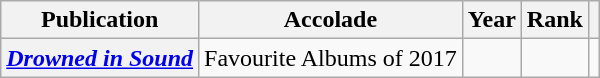<table class="wikitable plainrowheaders">
<tr>
<th>Publication</th>
<th>Accolade</th>
<th>Year</th>
<th>Rank</th>
<th class="unsortable"></th>
</tr>
<tr>
<th scope="row"><em><a href='#'>Drowned in Sound</a></em></th>
<td>Favourite Albums of 2017</td>
<td></td>
<td></td>
<td></td>
</tr>
</table>
